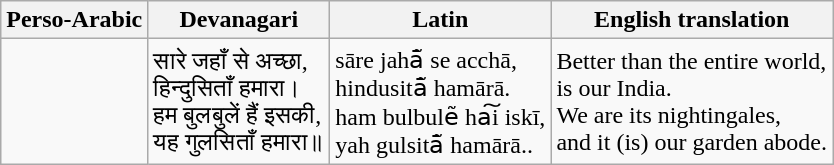<table class="wikitable">
<tr>
<th>Perso-Arabic</th>
<th>Devanagari</th>
<th>Latin</th>
<th>English translation</th>
</tr>
<tr>
<td><div></div></td>
<td>सारे जहाँ से अच्छा, <br>हिन्दुसिताँ हमारा। <br>हम बुलबुलें हैं इसकी, <br>यह गुलसिताँ हमारा॥</td>
<td>sāre jahā̃ se acchā, <br>hindusitā̃ hamārā. <br>ham bulbulẽ ha͠i iskī, <br>yah gulsitā̃ hamārā..</td>
<td>Better than the entire world, <br>is our India. <br>We are its nightingales, <br>and it (is) our garden abode.</td>
</tr>
</table>
